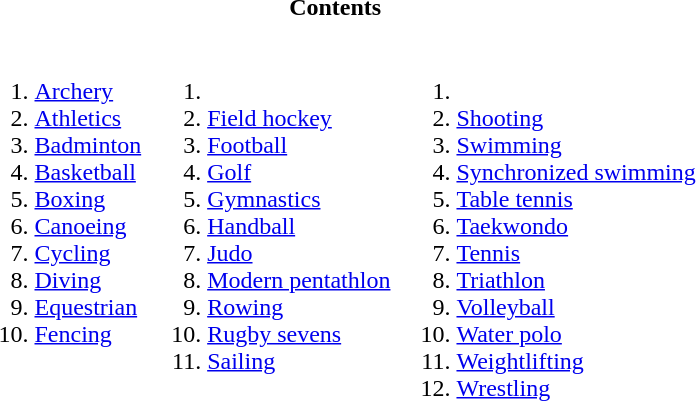<table id="toc" class="toc" summary="Contents">
<tr>
<td style="text-align:center;" colspan=3><strong>Contents</strong></td>
</tr>
<tr style="vertical-align:top;">
<td><br><ol><li><a href='#'>Archery</a></li><li><a href='#'>Athletics</a></li><li><a href='#'>Badminton</a></li><li><a href='#'>Basketball</a></li><li><a href='#'>Boxing</a></li><li><a href='#'>Canoeing</a></li><li><a href='#'>Cycling</a></li><li><a href='#'>Diving</a></li><li><a href='#'>Equestrian</a></li><li><a href='#'>Fencing</a></li></ol></td>
<td valign=top><br><ol><li><li><a href='#'>Field hockey</a></li><li><a href='#'>Football</a></li><li><a href='#'>Golf</a></li><li><a href='#'>Gymnastics</a></li><li><a href='#'>Handball</a></li><li><a href='#'>Judo</a></li><li><a href='#'>Modern pentathlon</a></li><li><a href='#'>Rowing</a></li><li><a href='#'>Rugby sevens</a></li><li><a href='#'>Sailing</a></li></ol></td>
<td valign=top><br><ol><li><li><a href='#'>Shooting</a></li><li><a href='#'>Swimming</a></li><li><a href='#'>Synchronized swimming</a></li><li><a href='#'>Table tennis</a></li><li><a href='#'>Taekwondo</a></li><li><a href='#'>Tennis</a></li><li><a href='#'>Triathlon</a></li><li><a href='#'>Volleyball</a></li><li><a href='#'>Water polo</a></li><li><a href='#'>Weightlifting</a></li><li><a href='#'>Wrestling</a></li></ol></td>
</tr>
<tr>
<td colspan=3><br></td>
</tr>
</table>
